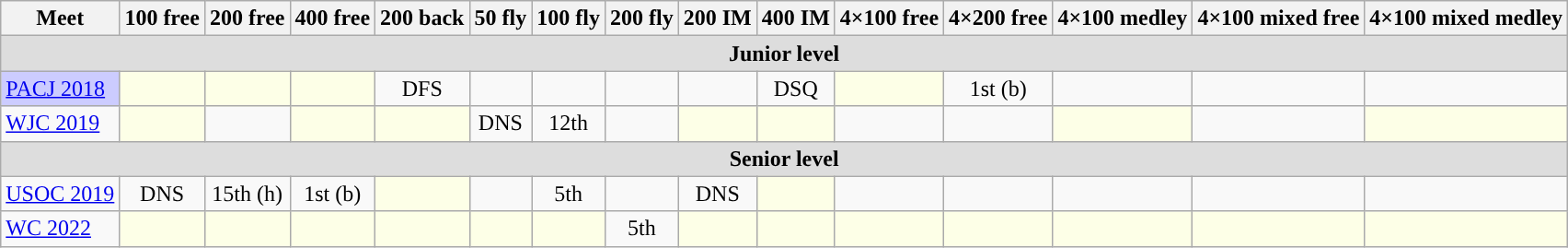<table class="sortable wikitable">
<tr>
<th>Meet</th>
<th class="unsortable">100 free</th>
<th class="unsortable">200 free</th>
<th class="unsortable">400 free</th>
<th class="unsortable">200 back</th>
<th class="unsortable">50 fly</th>
<th class="unsortable">100 fly</th>
<th class="unsortable">200 fly</th>
<th class="unsortable">200 IM</th>
<th class="unsortable">400 IM</th>
<th class="unsortable">4×100 free</th>
<th class="unsortable">4×200 free</th>
<th class="unsortable">4×100 medley</th>
<th class="unsortable">4×100 mixed free</th>
<th class="unsortable">4×100 mixed medley</th>
</tr>
<tr bgcolor="#DDDDDD">
<td colspan="15" align="center"><strong>Junior level</strong></td>
</tr>
<tr>
<td style="background:#ccccff"><a href='#'>PACJ 2018</a></td>
<td style="background:#fdffe7"></td>
<td style="background:#fdffe7"></td>
<td style="background:#fdffe7"></td>
<td align="center">DFS</td>
<td></td>
<td align="center"></td>
<td align="center"></td>
<td align="center"></td>
<td align="center">DSQ</td>
<td style="background:#fdffe7"></td>
<td align="center">1st (b)</td>
<td align="center"></td>
<td></td>
<td align="center"></td>
</tr>
<tr>
<td><a href='#'>WJC 2019</a></td>
<td style="background:#fdffe7"></td>
<td align="center"></td>
<td style="background:#fdffe7"></td>
<td style="background:#fdffe7"></td>
<td align="center">DNS</td>
<td align="center">12th</td>
<td align="center"></td>
<td style="background:#fdffe7"></td>
<td style="background:#fdffe7"></td>
<td align="center"></td>
<td align="center"></td>
<td style="background:#fdffe7"></td>
<td align="center"></td>
<td style="background:#fdffe7"></td>
</tr>
<tr bgcolor="#DDDDDD">
<td colspan="15" align="center"><strong>Senior level</strong></td>
</tr>
<tr>
<td><a href='#'>USOC 2019</a></td>
<td align="center">DNS</td>
<td align="center">15th (h)</td>
<td align="center">1st (b)</td>
<td style="background:#fdffe7"></td>
<td></td>
<td align="center">5th</td>
<td align="center"></td>
<td align="center">DNS</td>
<td style="background:#fdffe7"></td>
<td></td>
<td></td>
<td></td>
<td></td>
<td></td>
</tr>
<tr>
<td><a href='#'>WC 2022</a></td>
<td style="background:#fdffe7"></td>
<td style="background:#fdffe7"></td>
<td style="background:#fdffe7"></td>
<td style="background:#fdffe7"></td>
<td style="background:#fdffe7"></td>
<td style="background:#fdffe7"></td>
<td align="center">5th</td>
<td style="background:#fdffe7"></td>
<td style="background:#fdffe7"></td>
<td style="background:#fdffe7"></td>
<td style="background:#fdffe7"></td>
<td style="background:#fdffe7"></td>
<td style="background:#fdffe7"></td>
<td style="background:#fdffe7"></td>
</tr>
</table>
